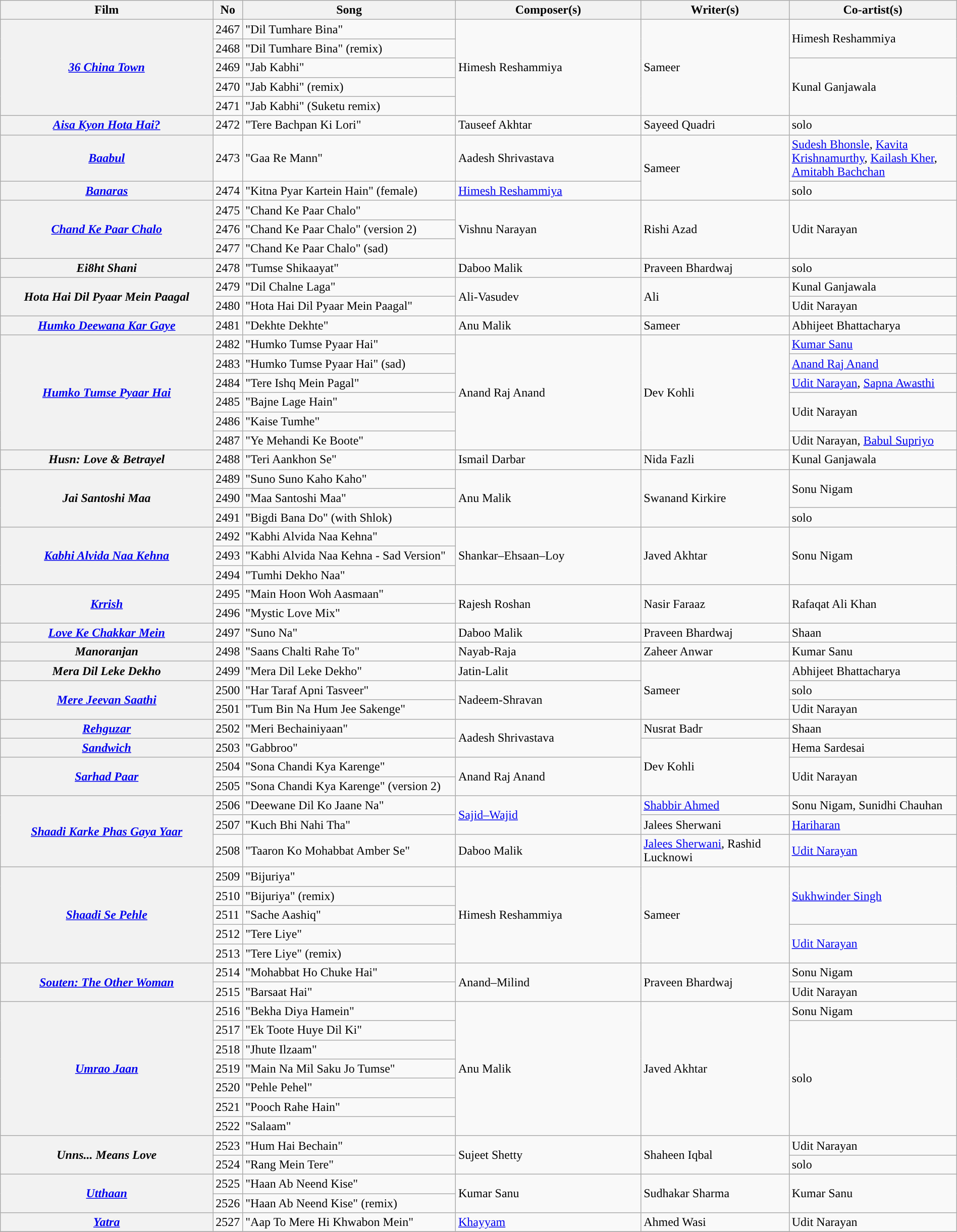<table class="wikitable plainrowheaders" width="100%" textcolor:#000;">
<tr style="background:#b0e0e66;">
<th scope="col" width=23%><strong>Film</strong></th>
<th><strong>No</strong></th>
<th scope="col" width=23%><strong>Song</strong></th>
<th scope="col" width=20%><strong>Composer(s)</strong></th>
<th scope="col" width=16%><strong>Writer(s)</strong></th>
<th scope="col" width=18%><strong>Co-artist(s)</strong></th>
</tr>
<tr>
<th rowspan=5><em><a href='#'>36 China Town</a></em></th>
<td>2467</td>
<td>"Dil Tumhare Bina"</td>
<td rowspan=5>Himesh Reshammiya</td>
<td rowspan=5>Sameer</td>
<td rowspan=2>Himesh Reshammiya</td>
</tr>
<tr>
<td>2468</td>
<td>"Dil Tumhare Bina" (remix)</td>
</tr>
<tr>
<td>2469</td>
<td>"Jab Kabhi"</td>
<td rowspan=3>Kunal Ganjawala</td>
</tr>
<tr>
<td>2470</td>
<td>"Jab Kabhi" (remix)</td>
</tr>
<tr>
<td>2471</td>
<td>"Jab Kabhi" (Suketu remix)</td>
</tr>
<tr>
<th><em><a href='#'>Aisa Kyon Hota Hai?</a></em></th>
<td>2472</td>
<td>"Tere Bachpan Ki Lori"</td>
<td>Tauseef Akhtar</td>
<td>Sayeed Quadri</td>
<td>solo</td>
</tr>
<tr>
<th><em><a href='#'>Baabul</a></em></th>
<td>2473</td>
<td>"Gaa Re Mann"</td>
<td>Aadesh Shrivastava</td>
<td rowspan=2>Sameer</td>
<td><a href='#'>Sudesh Bhonsle</a>, <a href='#'>Kavita Krishnamurthy</a>, <a href='#'>Kailash Kher</a>, <a href='#'>Amitabh Bachchan</a></td>
</tr>
<tr>
<th><em><a href='#'>Banaras</a></em></th>
<td>2474</td>
<td>"Kitna Pyar Kartein Hain" (female)</td>
<td><a href='#'>Himesh Reshammiya</a></td>
<td>solo</td>
</tr>
<tr>
<th rowspan=3><em><a href='#'>Chand Ke Paar Chalo</a></em></th>
<td>2475</td>
<td>"Chand Ke Paar Chalo"</td>
<td rowspan=3>Vishnu Narayan</td>
<td rowspan=3>Rishi Azad</td>
<td rowspan=3>Udit Narayan</td>
</tr>
<tr>
<td>2476</td>
<td>"Chand Ke Paar Chalo" (version 2)</td>
</tr>
<tr>
<td>2477</td>
<td>"Chand Ke Paar Chalo" (sad)</td>
</tr>
<tr>
<th><em>Ei8ht Shani</em></th>
<td>2478</td>
<td>"Tumse Shikaayat"</td>
<td>Daboo Malik</td>
<td>Praveen Bhardwaj</td>
<td>solo</td>
</tr>
<tr>
<th rowspan=2><em>Hota Hai Dil Pyaar Mein Paagal</em></th>
<td>2479</td>
<td>"Dil Chalne Laga"</td>
<td rowspan=2>Ali-Vasudev</td>
<td rowspan=2>Ali</td>
<td>Kunal Ganjawala</td>
</tr>
<tr>
<td>2480</td>
<td>"Hota Hai Dil Pyaar Mein Paagal"</td>
<td>Udit Narayan</td>
</tr>
<tr>
<th><em><a href='#'>Humko Deewana Kar Gaye</a></em></th>
<td>2481</td>
<td>"Dekhte Dekhte"</td>
<td>Anu Malik</td>
<td>Sameer</td>
<td>Abhijeet Bhattacharya</td>
</tr>
<tr>
<th rowspan=6><em><a href='#'>Humko Tumse Pyaar Hai</a></em></th>
<td>2482</td>
<td>"Humko Tumse Pyaar Hai"</td>
<td rowspan=6>Anand Raj Anand</td>
<td rowspan=6>Dev Kohli</td>
<td><a href='#'>Kumar Sanu</a></td>
</tr>
<tr>
<td>2483</td>
<td>"Humko Tumse Pyaar Hai" (sad)</td>
<td><a href='#'>Anand Raj Anand</a></td>
</tr>
<tr>
<td>2484</td>
<td>"Tere Ishq Mein Pagal"</td>
<td><a href='#'>Udit Narayan</a>, <a href='#'>Sapna Awasthi</a></td>
</tr>
<tr>
<td>2485</td>
<td>"Bajne Lage Hain"</td>
<td rowspan=2>Udit Narayan</td>
</tr>
<tr>
<td>2486</td>
<td>"Kaise Tumhe"</td>
</tr>
<tr>
<td>2487</td>
<td>"Ye Mehandi Ke Boote"</td>
<td>Udit Narayan, <a href='#'>Babul Supriyo</a></td>
</tr>
<tr>
<th><em>Husn: Love & Betrayel</em></th>
<td>2488</td>
<td>"Teri Aankhon Se"</td>
<td>Ismail Darbar</td>
<td>Nida Fazli</td>
<td>Kunal Ganjawala</td>
</tr>
<tr>
<th rowspan=3><em>Jai Santoshi Maa</em></th>
<td>2489</td>
<td>"Suno Suno Kaho Kaho"</td>
<td rowspan=3>Anu Malik</td>
<td rowspan=3>Swanand Kirkire</td>
<td rowspan=2>Sonu Nigam</td>
</tr>
<tr>
<td>2490</td>
<td>"Maa Santoshi Maa"</td>
</tr>
<tr>
<td>2491</td>
<td>"Bigdi Bana Do" (with Shlok)</td>
<td>solo</td>
</tr>
<tr>
<th rowspan="3"><em><a href='#'>Kabhi Alvida Naa Kehna</a></em></th>
<td>2492</td>
<td>"Kabhi Alvida Naa Kehna"</td>
<td rowspan="3">Shankar–Ehsaan–Loy</td>
<td rowspan="3">Javed Akhtar</td>
<td rowspan="3">Sonu Nigam</td>
</tr>
<tr>
<td>2493</td>
<td>"Kabhi Alvida Naa Kehna - Sad Version"</td>
</tr>
<tr>
<td>2494</td>
<td>"Tumhi Dekho Naa"</td>
</tr>
<tr>
<th rowspan="2"><em><a href='#'>Krrish</a></em></th>
<td>2495</td>
<td>"Main Hoon Woh Aasmaan"</td>
<td rowspan="2">Rajesh Roshan</td>
<td rowspan="2">Nasir Faraaz</td>
<td rowspan="2">Rafaqat Ali Khan</td>
</tr>
<tr>
<td>2496</td>
<td>"Mystic Love Mix"</td>
</tr>
<tr>
<th><em><a href='#'>Love Ke Chakkar Mein</a></em></th>
<td>2497</td>
<td>"Suno Na"</td>
<td>Daboo Malik</td>
<td>Praveen Bhardwaj</td>
<td>Shaan</td>
</tr>
<tr>
<th><em>Manoranjan</em></th>
<td>2498</td>
<td>"Saans Chalti Rahe To"</td>
<td>Nayab-Raja</td>
<td>Zaheer Anwar</td>
<td>Kumar Sanu</td>
</tr>
<tr>
<th><em>Mera Dil Leke Dekho</em></th>
<td>2499</td>
<td>"Mera Dil Leke Dekho"</td>
<td>Jatin-Lalit</td>
<td rowspan="3">Sameer</td>
<td>Abhijeet Bhattacharya</td>
</tr>
<tr>
<th rowspan="2"><em><a href='#'>Mere Jeevan Saathi</a></em></th>
<td>2500</td>
<td>"Har Taraf Apni Tasveer"</td>
<td rowspan="2">Nadeem-Shravan</td>
<td>solo</td>
</tr>
<tr>
<td>2501</td>
<td>"Tum Bin Na Hum Jee Sakenge"</td>
<td>Udit Narayan</td>
</tr>
<tr>
<th><em><a href='#'>Rehguzar</a></em></th>
<td>2502</td>
<td>"Meri Bechainiyaan"</td>
<td rowspan="2">Aadesh Shrivastava</td>
<td>Nusrat Badr</td>
<td>Shaan</td>
</tr>
<tr>
<th><em><a href='#'>Sandwich</a></em></th>
<td>2503</td>
<td>"Gabbroo"</td>
<td rowspan="3">Dev Kohli</td>
<td>Hema Sardesai</td>
</tr>
<tr>
<th rowspan="2"><em><a href='#'>Sarhad Paar</a></em></th>
<td>2504</td>
<td>"Sona Chandi Kya Karenge"</td>
<td rowspan="2">Anand Raj Anand</td>
<td rowspan="2">Udit Narayan</td>
</tr>
<tr>
<td>2505</td>
<td>"Sona Chandi Kya Karenge" (version 2)</td>
</tr>
<tr>
<th rowspan="3"><em><a href='#'>Shaadi Karke Phas Gaya Yaar</a></em></th>
<td>2506</td>
<td>"Deewane Dil Ko Jaane Na"</td>
<td rowspan="2"><a href='#'>Sajid–Wajid</a></td>
<td><a href='#'>Shabbir Ahmed</a></td>
<td>Sonu Nigam, Sunidhi Chauhan</td>
</tr>
<tr>
<td>2507</td>
<td>"Kuch Bhi Nahi Tha"</td>
<td>Jalees Sherwani</td>
<td><a href='#'>Hariharan</a></td>
</tr>
<tr>
<td>2508</td>
<td>"Taaron Ko Mohabbat Amber Se"</td>
<td>Daboo Malik</td>
<td><a href='#'>Jalees Sherwani</a>, Rashid Lucknowi</td>
<td><a href='#'>Udit Narayan</a></td>
</tr>
<tr>
<th rowspan="5"><em><a href='#'>Shaadi Se Pehle</a></em></th>
<td>2509</td>
<td>"Bijuriya"</td>
<td rowspan="5">Himesh Reshammiya</td>
<td rowspan="5">Sameer</td>
<td rowspan="3"><a href='#'>Sukhwinder Singh</a></td>
</tr>
<tr>
<td>2510</td>
<td>"Bijuriya" (remix)</td>
</tr>
<tr>
<td>2511</td>
<td>"Sache Aashiq"</td>
</tr>
<tr>
<td>2512</td>
<td>"Tere Liye"</td>
<td rowspan="2"><a href='#'>Udit Narayan</a></td>
</tr>
<tr>
<td>2513</td>
<td>"Tere Liye" (remix)</td>
</tr>
<tr>
<th rowspan="2"><em><a href='#'>Souten: The Other Woman</a></em></th>
<td>2514</td>
<td>"Mohabbat Ho Chuke Hai"</td>
<td rowspan="2">Anand–Milind</td>
<td rowspan="2">Praveen Bhardwaj</td>
<td>Sonu Nigam</td>
</tr>
<tr>
<td>2515</td>
<td>"Barsaat Hai"</td>
<td>Udit Narayan</td>
</tr>
<tr>
<th rowspan="7"><em><a href='#'>Umrao Jaan</a></em></th>
<td>2516</td>
<td>"Bekha Diya Hamein"</td>
<td rowspan="7">Anu Malik</td>
<td rowspan="7">Javed Akhtar</td>
<td>Sonu Nigam</td>
</tr>
<tr>
<td>2517</td>
<td>"Ek Toote Huye Dil Ki"</td>
<td rowspan="6">solo</td>
</tr>
<tr>
<td>2518</td>
<td>"Jhute Ilzaam"</td>
</tr>
<tr>
<td>2519</td>
<td>"Main Na Mil Saku Jo Tumse"</td>
</tr>
<tr>
<td>2520</td>
<td>"Pehle Pehel"</td>
</tr>
<tr>
<td>2521</td>
<td>"Pooch Rahe Hain"</td>
</tr>
<tr>
<td>2522</td>
<td>"Salaam"</td>
</tr>
<tr>
<th rowspan="2"><em>Unns... Means Love</em></th>
<td>2523</td>
<td>"Hum Hai Bechain"</td>
<td rowspan="2">Sujeet Shetty</td>
<td rowspan="2">Shaheen Iqbal</td>
<td>Udit Narayan</td>
</tr>
<tr>
<td>2524</td>
<td>"Rang Mein Tere"</td>
<td>solo</td>
</tr>
<tr>
<th rowspan="2"><em><a href='#'>Utthaan</a></em></th>
<td>2525</td>
<td>"Haan Ab Neend Kise"</td>
<td rowspan="2">Kumar Sanu</td>
<td rowspan="2">Sudhakar Sharma</td>
<td rowspan="2">Kumar Sanu</td>
</tr>
<tr>
<td>2526</td>
<td>"Haan Ab Neend Kise" (remix)</td>
</tr>
<tr>
<th><em><a href='#'>Yatra</a></em></th>
<td>2527</td>
<td>"Aap To Mere Hi Khwabon Mein"</td>
<td><a href='#'>Khayyam</a></td>
<td>Ahmed Wasi</td>
<td>Udit Narayan</td>
</tr>
<tr>
</tr>
</table>
